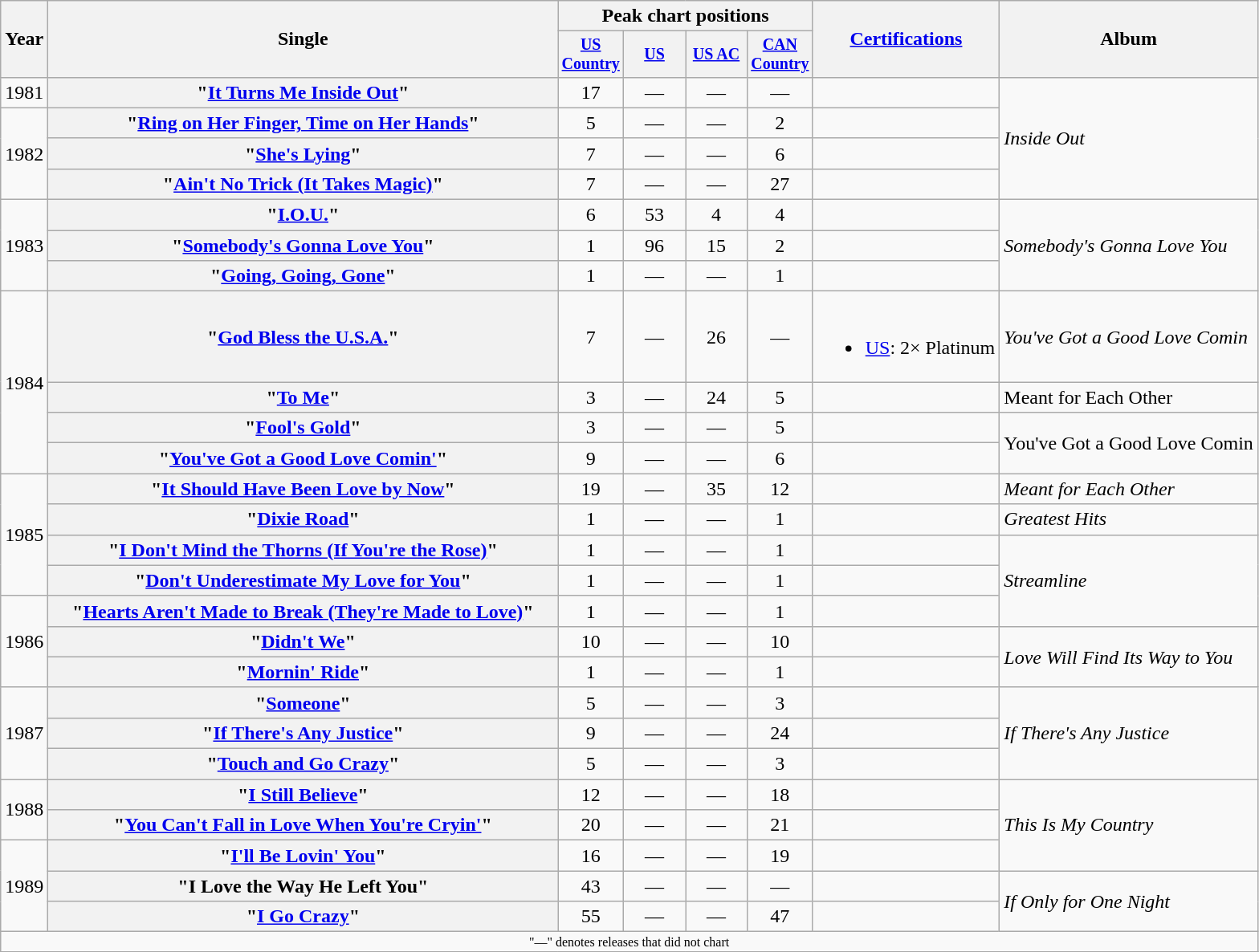<table class="wikitable plainrowheaders" style="text-align:center">
<tr>
<th rowspan="2">Year</th>
<th rowspan="2" style="width:26em;">Single</th>
<th colspan="4">Peak chart positions</th>
<th rowspan="2"><a href='#'>Certifications</a></th>
<th rowspan="2">Album</th>
</tr>
<tr style="font-size:smaller;">
<th width="45"><a href='#'>US Country</a><br></th>
<th width="45"><a href='#'>US</a><br></th>
<th width="45"><a href='#'>US AC</a><br></th>
<th width="45"><a href='#'>CAN Country</a><br></th>
</tr>
<tr>
<td>1981</td>
<th scope="row">"<a href='#'>It Turns Me Inside Out</a>"</th>
<td>17</td>
<td>—</td>
<td>—</td>
<td>—</td>
<td></td>
<td align="left" rowspan="4"><em>Inside Out</em></td>
</tr>
<tr>
<td rowspan="3">1982</td>
<th scope="row">"<a href='#'>Ring on Her Finger, Time on Her Hands</a>"</th>
<td>5</td>
<td>—</td>
<td>—</td>
<td>2</td>
<td></td>
</tr>
<tr>
<th scope="row">"<a href='#'>She's Lying</a>"</th>
<td>7</td>
<td>—</td>
<td>—</td>
<td>6</td>
<td></td>
</tr>
<tr>
<th scope="row">"<a href='#'>Ain't No Trick (It Takes Magic)</a>"</th>
<td>7</td>
<td>—</td>
<td>—</td>
<td>27</td>
<td></td>
</tr>
<tr>
<td rowspan="3">1983</td>
<th scope="row">"<a href='#'>I.O.U.</a>"</th>
<td>6</td>
<td>53</td>
<td>4</td>
<td>4</td>
<td></td>
<td align="left" rowspan="3"><em>Somebody's Gonna Love You</em></td>
</tr>
<tr>
<th scope="row">"<a href='#'>Somebody's Gonna Love You</a>"</th>
<td>1</td>
<td>96</td>
<td>15</td>
<td>2</td>
<td></td>
</tr>
<tr>
<th scope="row">"<a href='#'>Going, Going, Gone</a>"</th>
<td>1</td>
<td>—</td>
<td>—</td>
<td>1</td>
<td></td>
</tr>
<tr>
<td rowspan="4">1984</td>
<th scope="row">"<a href='#'>God Bless the U.S.A.</a>"</th>
<td>7</td>
<td>—</td>
<td>26</td>
<td>—</td>
<td><br><ul><li><a href='#'>US</a>: 2× Platinum</li></ul></td>
<td align="left"><em>You've Got a Good Love Comin<strong></td>
</tr>
<tr>
<th scope="row">"<a href='#'>To Me</a>" </th>
<td>3</td>
<td>—</td>
<td>24</td>
<td>5</td>
<td></td>
<td align="left"></em>Meant for Each Other<em></td>
</tr>
<tr>
<th scope="row">"<a href='#'>Fool's Gold</a>"</th>
<td>3</td>
<td>—</td>
<td>—</td>
<td>5</td>
<td></td>
<td align="left" rowspan="2"></em>You've Got a Good Love Comin</strong></td>
</tr>
<tr>
<th scope="row">"<a href='#'>You've Got a Good Love Comin'</a>"</th>
<td>9</td>
<td>—</td>
<td>—</td>
<td>6</td>
<td></td>
</tr>
<tr>
<td rowspan="4">1985</td>
<th scope="row">"<a href='#'>It Should Have Been Love by Now</a>" </th>
<td>19</td>
<td>—</td>
<td>35</td>
<td>12</td>
<td></td>
<td align="left"><em>Meant for Each Other</em></td>
</tr>
<tr>
<th scope="row">"<a href='#'>Dixie Road</a>"</th>
<td>1</td>
<td>—</td>
<td>—</td>
<td>1</td>
<td></td>
<td align="left"><em>Greatest Hits</em></td>
</tr>
<tr>
<th scope="row">"<a href='#'>I Don't Mind the Thorns (If You're the Rose)</a>"</th>
<td>1</td>
<td>—</td>
<td>—</td>
<td>1</td>
<td></td>
<td align="left" rowspan="3"><em>Streamline</em></td>
</tr>
<tr>
<th scope="row">"<a href='#'>Don't Underestimate My Love for You</a>"</th>
<td>1</td>
<td>—</td>
<td>—</td>
<td>1</td>
<td></td>
</tr>
<tr>
<td rowspan="3">1986</td>
<th scope="row">"<a href='#'>Hearts Aren't Made to Break (They're Made to Love)</a>"</th>
<td>1</td>
<td>—</td>
<td>—</td>
<td>1</td>
<td></td>
</tr>
<tr>
<th scope="row">"<a href='#'>Didn't We</a>"</th>
<td>10</td>
<td>—</td>
<td>—</td>
<td>10</td>
<td></td>
<td align="left" rowspan="2"><em>Love Will Find Its Way to You</em></td>
</tr>
<tr>
<th scope="row">"<a href='#'>Mornin' Ride</a>"</th>
<td>1</td>
<td>—</td>
<td>—</td>
<td>1</td>
<td></td>
</tr>
<tr>
<td rowspan="3">1987</td>
<th scope="row">"<a href='#'>Someone</a>"</th>
<td>5</td>
<td>—</td>
<td>—</td>
<td>3</td>
<td></td>
<td align="left" rowspan="3"><em>If There's Any Justice</em></td>
</tr>
<tr>
<th scope="row">"<a href='#'>If There's Any Justice</a>"</th>
<td>9</td>
<td>—</td>
<td>—</td>
<td>24</td>
<td></td>
</tr>
<tr>
<th scope="row">"<a href='#'>Touch and Go Crazy</a>"</th>
<td>5</td>
<td>—</td>
<td>—</td>
<td>3</td>
<td></td>
</tr>
<tr>
<td rowspan="2">1988</td>
<th scope="row">"<a href='#'>I Still Believe</a>"</th>
<td>12</td>
<td>—</td>
<td>—</td>
<td>18</td>
<td></td>
<td align="left" rowspan="3"><em>This Is My Country</em></td>
</tr>
<tr>
<th scope="row">"<a href='#'>You Can't Fall in Love When You're Cryin'</a>"</th>
<td>20</td>
<td>—</td>
<td>—</td>
<td>21</td>
<td></td>
</tr>
<tr>
<td rowspan="3">1989</td>
<th scope="row">"<a href='#'>I'll Be Lovin' You</a>"</th>
<td>16</td>
<td>—</td>
<td>—</td>
<td>19</td>
<td></td>
</tr>
<tr>
<th scope="row">"I Love the Way He Left You"</th>
<td>43</td>
<td>—</td>
<td>—</td>
<td>—</td>
<td></td>
<td align="left" rowspan="2"><em>If Only for One Night</em></td>
</tr>
<tr>
<th scope="row">"<a href='#'>I Go Crazy</a>"</th>
<td>55</td>
<td>—</td>
<td>—</td>
<td>47</td>
<td></td>
</tr>
<tr>
<td colspan="8" style="font-size:8pt">"—" denotes releases that did not chart</td>
</tr>
<tr>
</tr>
</table>
